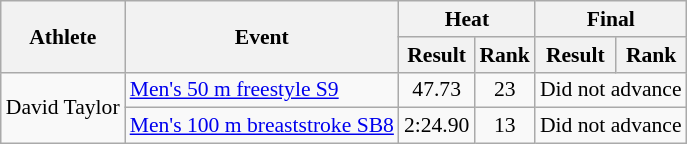<table class=wikitable style="font-size:90%">
<tr>
<th rowspan="2">Athlete</th>
<th rowspan="2">Event</th>
<th colspan="2">Heat</th>
<th colspan="2">Final</th>
</tr>
<tr>
<th>Result</th>
<th>Rank</th>
<th>Result</th>
<th>Rank</th>
</tr>
<tr>
<td rowspan="2">David Taylor</td>
<td><a href='#'>Men's 50 m freestyle S9</a></td>
<td align="center">47.73</td>
<td align="center">23</td>
<td align="center" colspan="2">Did not advance</td>
</tr>
<tr>
<td><a href='#'>Men's 100 m breaststroke SB8</a></td>
<td align="center">2:24.90</td>
<td align="center">13</td>
<td align="center" colspan="2">Did not advance</td>
</tr>
</table>
